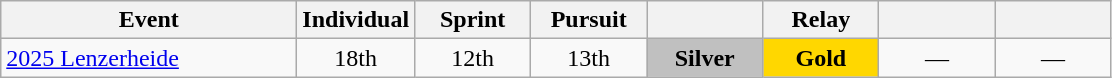<table class="wikitable" style="text-align: center;">
<tr ">
<th style="width:190px;">Event</th>
<th style="width:70px;">Individual</th>
<th style="width:70px;">Sprint</th>
<th style="width:70px;">Pursuit</th>
<th style="width:70px;"></th>
<th style="width:70px;">Relay</th>
<th style="width:70px;"></th>
<th style="width:70px;"></th>
</tr>
<tr>
<td align=left> <a href='#'>2025 Lenzerheide</a></td>
<td>18th</td>
<td>12th</td>
<td>13th</td>
<td style="background:silver"><strong>Silver</strong></td>
<td style="background:gold"><strong>Gold</strong></td>
<td>—</td>
<td>—</td>
</tr>
</table>
